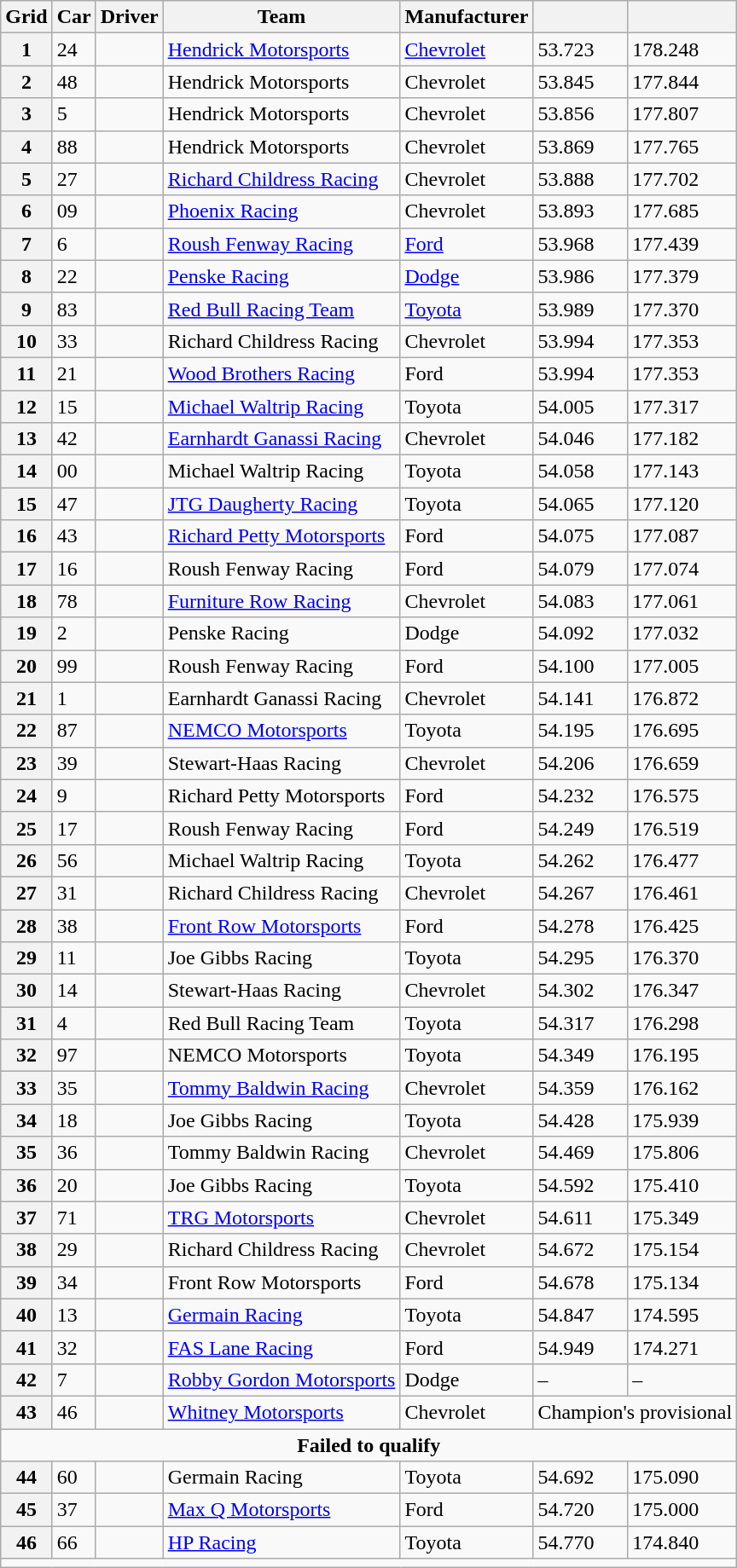<table class="wikitable">
<tr>
<th scope="col">Grid</th>
<th scope="col">Car</th>
<th scope="col">Driver</th>
<th scope="col">Team</th>
<th scope="col">Manufacturer</th>
<th scope="col"></th>
<th scope="col"></th>
</tr>
<tr>
<th scope="row">1</th>
<td>24</td>
<td></td>
<td><a href='#'>Hendrick Motorsports</a></td>
<td><a href='#'>Chevrolet</a></td>
<td>53.723</td>
<td>178.248</td>
</tr>
<tr>
<th scope="row">2</th>
<td>48</td>
<td></td>
<td>Hendrick Motorsports</td>
<td>Chevrolet</td>
<td>53.845</td>
<td>177.844</td>
</tr>
<tr>
<th scope="row">3</th>
<td>5</td>
<td></td>
<td>Hendrick Motorsports</td>
<td>Chevrolet</td>
<td>53.856</td>
<td>177.807</td>
</tr>
<tr>
<th scope="row">4</th>
<td>88</td>
<td></td>
<td>Hendrick Motorsports</td>
<td>Chevrolet</td>
<td>53.869</td>
<td>177.765</td>
</tr>
<tr>
<th scope="row">5</th>
<td>27</td>
<td></td>
<td><a href='#'>Richard Childress Racing</a></td>
<td>Chevrolet</td>
<td>53.888</td>
<td>177.702</td>
</tr>
<tr>
<th scope="row">6</th>
<td>09</td>
<td></td>
<td><a href='#'>Phoenix Racing</a></td>
<td>Chevrolet</td>
<td>53.893</td>
<td>177.685</td>
</tr>
<tr>
<th scope="row">7</th>
<td>6</td>
<td></td>
<td><a href='#'>Roush Fenway Racing</a></td>
<td><a href='#'>Ford</a></td>
<td>53.968</td>
<td>177.439</td>
</tr>
<tr>
<th scope="row">8</th>
<td>22</td>
<td></td>
<td><a href='#'>Penske Racing</a></td>
<td><a href='#'>Dodge</a></td>
<td>53.986</td>
<td>177.379</td>
</tr>
<tr>
<th scope="row">9</th>
<td>83</td>
<td></td>
<td><a href='#'>Red Bull Racing Team</a></td>
<td><a href='#'>Toyota</a></td>
<td>53.989</td>
<td>177.370</td>
</tr>
<tr>
<th scope="row">10</th>
<td>33</td>
<td></td>
<td>Richard Childress Racing</td>
<td>Chevrolet</td>
<td>53.994</td>
<td>177.353</td>
</tr>
<tr>
<th scope="row">11</th>
<td>21</td>
<td></td>
<td><a href='#'>Wood Brothers Racing</a></td>
<td>Ford</td>
<td>53.994</td>
<td>177.353</td>
</tr>
<tr>
<th scope="row">12</th>
<td>15</td>
<td></td>
<td><a href='#'>Michael Waltrip Racing</a></td>
<td>Toyota</td>
<td>54.005</td>
<td>177.317</td>
</tr>
<tr>
<th scope="row">13</th>
<td>42</td>
<td></td>
<td><a href='#'>Earnhardt Ganassi Racing</a></td>
<td>Chevrolet</td>
<td>54.046</td>
<td>177.182</td>
</tr>
<tr>
<th scope="row">14</th>
<td>00</td>
<td></td>
<td>Michael Waltrip Racing</td>
<td>Toyota</td>
<td>54.058</td>
<td>177.143</td>
</tr>
<tr>
<th scope="row">15</th>
<td>47</td>
<td></td>
<td><a href='#'>JTG Daugherty Racing</a></td>
<td>Toyota</td>
<td>54.065</td>
<td>177.120</td>
</tr>
<tr>
<th scope="row">16</th>
<td>43</td>
<td></td>
<td><a href='#'>Richard Petty Motorsports</a></td>
<td>Ford</td>
<td>54.075</td>
<td>177.087</td>
</tr>
<tr>
<th scope="row">17</th>
<td>16</td>
<td></td>
<td>Roush Fenway Racing</td>
<td>Ford</td>
<td>54.079</td>
<td>177.074</td>
</tr>
<tr>
<th scope="row">18</th>
<td>78</td>
<td></td>
<td><a href='#'>Furniture Row Racing</a></td>
<td>Chevrolet</td>
<td>54.083</td>
<td>177.061</td>
</tr>
<tr>
<th scope="row">19</th>
<td>2</td>
<td></td>
<td>Penske Racing</td>
<td>Dodge</td>
<td>54.092</td>
<td>177.032</td>
</tr>
<tr>
<th scope="row">20</th>
<td>99</td>
<td></td>
<td>Roush Fenway Racing</td>
<td>Ford</td>
<td>54.100</td>
<td>177.005</td>
</tr>
<tr>
<th scope="row">21</th>
<td>1</td>
<td></td>
<td>Earnhardt Ganassi Racing</td>
<td>Chevrolet</td>
<td>54.141</td>
<td>176.872</td>
</tr>
<tr>
<th scope="row">22</th>
<td>87</td>
<td></td>
<td><a href='#'>NEMCO Motorsports</a></td>
<td>Toyota</td>
<td>54.195</td>
<td>176.695</td>
</tr>
<tr>
<th scope="row">23</th>
<td>39</td>
<td></td>
<td>Stewart-Haas Racing</td>
<td>Chevrolet</td>
<td>54.206</td>
<td>176.659</td>
</tr>
<tr>
<th scope="row">24</th>
<td>9</td>
<td></td>
<td>Richard Petty Motorsports</td>
<td>Ford</td>
<td>54.232</td>
<td>176.575</td>
</tr>
<tr>
<th scope="row">25</th>
<td>17</td>
<td></td>
<td>Roush Fenway Racing</td>
<td>Ford</td>
<td>54.249</td>
<td>176.519</td>
</tr>
<tr>
<th scope="row">26</th>
<td>56</td>
<td></td>
<td>Michael Waltrip Racing</td>
<td>Toyota</td>
<td>54.262</td>
<td>176.477</td>
</tr>
<tr>
<th scope="row">27</th>
<td>31</td>
<td></td>
<td>Richard Childress Racing</td>
<td>Chevrolet</td>
<td>54.267</td>
<td>176.461</td>
</tr>
<tr>
<th scope="row">28</th>
<td>38</td>
<td></td>
<td><a href='#'>Front Row Motorsports</a></td>
<td>Ford</td>
<td>54.278</td>
<td>176.425</td>
</tr>
<tr>
<th scope="row">29</th>
<td>11</td>
<td></td>
<td>Joe Gibbs Racing</td>
<td>Toyota</td>
<td>54.295</td>
<td>176.370</td>
</tr>
<tr>
<th scope="row">30</th>
<td>14</td>
<td></td>
<td>Stewart-Haas Racing</td>
<td>Chevrolet</td>
<td>54.302</td>
<td>176.347</td>
</tr>
<tr>
<th scope="row">31</th>
<td>4</td>
<td></td>
<td>Red Bull Racing Team</td>
<td>Toyota</td>
<td>54.317</td>
<td>176.298</td>
</tr>
<tr>
<th scope="row">32</th>
<td>97</td>
<td></td>
<td>NEMCO Motorsports</td>
<td>Toyota</td>
<td>54.349</td>
<td>176.195</td>
</tr>
<tr>
<th scope="row">33</th>
<td>35</td>
<td></td>
<td><a href='#'>Tommy Baldwin Racing</a></td>
<td>Chevrolet</td>
<td>54.359</td>
<td>176.162</td>
</tr>
<tr>
<th scope="row">34</th>
<td>18</td>
<td></td>
<td>Joe Gibbs Racing</td>
<td>Toyota</td>
<td>54.428</td>
<td>175.939</td>
</tr>
<tr>
<th scope="row">35</th>
<td>36</td>
<td></td>
<td>Tommy Baldwin Racing</td>
<td>Chevrolet</td>
<td>54.469</td>
<td>175.806</td>
</tr>
<tr>
<th scope="row">36</th>
<td>20</td>
<td></td>
<td>Joe Gibbs Racing</td>
<td>Toyota</td>
<td>54.592</td>
<td>175.410</td>
</tr>
<tr>
<th scope="row">37</th>
<td>71</td>
<td></td>
<td><a href='#'>TRG Motorsports</a></td>
<td>Chevrolet</td>
<td>54.611</td>
<td>175.349</td>
</tr>
<tr>
<th scope="row">38</th>
<td>29</td>
<td></td>
<td>Richard Childress Racing</td>
<td>Chevrolet</td>
<td>54.672</td>
<td>175.154</td>
</tr>
<tr>
<th scope="row">39</th>
<td>34</td>
<td></td>
<td>Front Row Motorsports</td>
<td>Ford</td>
<td>54.678</td>
<td>175.134</td>
</tr>
<tr>
<th scope="row">40</th>
<td>13</td>
<td></td>
<td><a href='#'>Germain Racing</a></td>
<td>Toyota</td>
<td>54.847</td>
<td>174.595</td>
</tr>
<tr>
<th scope="row">41</th>
<td>32</td>
<td></td>
<td><a href='#'>FAS Lane Racing</a></td>
<td>Ford</td>
<td>54.949</td>
<td>174.271</td>
</tr>
<tr>
<th scope="row">42</th>
<td>7</td>
<td></td>
<td><a href='#'>Robby Gordon Motorsports</a></td>
<td>Dodge</td>
<td>–</td>
<td>–</td>
</tr>
<tr>
<th scope="row">43</th>
<td>46</td>
<td></td>
<td><a href='#'>Whitney Motorsports</a></td>
<td>Chevrolet</td>
<td colspan="2">Champion's provisional</td>
</tr>
<tr>
<td colspan="7" style="text-align:center;"><strong>Failed to qualify</strong></td>
</tr>
<tr>
<th scope="row">44</th>
<td>60</td>
<td></td>
<td>Germain Racing</td>
<td>Toyota</td>
<td>54.692</td>
<td>175.090</td>
</tr>
<tr>
<th scope="row">45</th>
<td>37</td>
<td></td>
<td><a href='#'>Max Q Motorsports</a></td>
<td>Ford</td>
<td>54.720</td>
<td>175.000</td>
</tr>
<tr>
<th scope="row">46</th>
<td>66</td>
<td></td>
<td><a href='#'>HP Racing</a></td>
<td>Toyota</td>
<td>54.770</td>
<td>174.840</td>
</tr>
<tr>
<td colspan="7"></td>
</tr>
</table>
